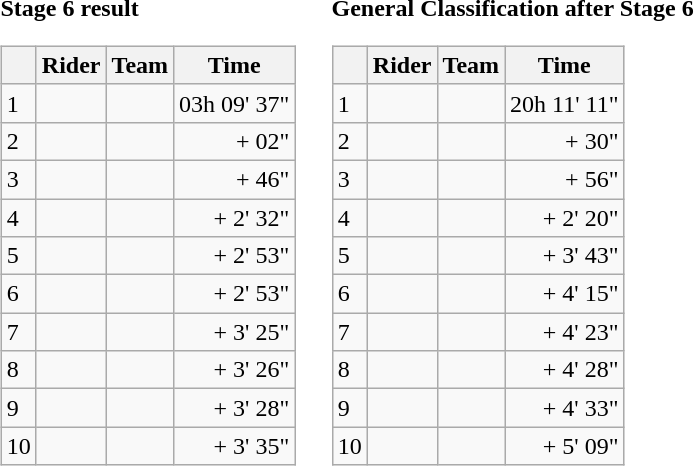<table>
<tr>
<td><strong>Stage 6 result</strong><br><table class="wikitable">
<tr>
<th></th>
<th>Rider</th>
<th>Team</th>
<th>Time</th>
</tr>
<tr>
<td>1</td>
<td> </td>
<td></td>
<td align="right">03h 09' 37"</td>
</tr>
<tr>
<td>2</td>
<td></td>
<td></td>
<td align="right">+ 02"</td>
</tr>
<tr>
<td>3</td>
<td></td>
<td></td>
<td align="right">+ 46"</td>
</tr>
<tr>
<td>4</td>
<td> </td>
<td></td>
<td align="right">+ 2' 32"</td>
</tr>
<tr>
<td>5</td>
<td></td>
<td></td>
<td align="right">+ 2' 53"</td>
</tr>
<tr>
<td>6</td>
<td></td>
<td></td>
<td align="right">+ 2' 53"</td>
</tr>
<tr>
<td>7</td>
<td></td>
<td></td>
<td align="right">+ 3' 25"</td>
</tr>
<tr>
<td>8</td>
<td></td>
<td></td>
<td align="right">+ 3' 26"</td>
</tr>
<tr>
<td>9</td>
<td></td>
<td></td>
<td align="right">+ 3' 28"</td>
</tr>
<tr>
<td>10</td>
<td></td>
<td></td>
<td align="right">+ 3' 35"</td>
</tr>
</table>
</td>
<td></td>
<td><strong>General Classification after Stage 6</strong><br><table class="wikitable">
<tr>
<th></th>
<th>Rider</th>
<th>Team</th>
<th>Time</th>
</tr>
<tr>
<td>1</td>
<td> </td>
<td></td>
<td align="right">20h 11' 11"</td>
</tr>
<tr>
<td>2</td>
<td></td>
<td></td>
<td align="right">+ 30"</td>
</tr>
<tr>
<td>3</td>
<td></td>
<td></td>
<td align="right">+ 56"</td>
</tr>
<tr>
<td>4</td>
<td> </td>
<td></td>
<td align="right">+ 2' 20"</td>
</tr>
<tr>
<td>5</td>
<td></td>
<td></td>
<td align="right">+ 3' 43"</td>
</tr>
<tr>
<td>6</td>
<td></td>
<td></td>
<td align="right">+ 4' 15"</td>
</tr>
<tr>
<td>7</td>
<td></td>
<td></td>
<td align="right">+ 4' 23"</td>
</tr>
<tr>
<td>8</td>
<td></td>
<td></td>
<td align="right">+ 4' 28"</td>
</tr>
<tr>
<td>9</td>
<td></td>
<td></td>
<td align="right">+ 4' 33"</td>
</tr>
<tr>
<td>10</td>
<td></td>
<td></td>
<td align="right">+ 5' 09"</td>
</tr>
</table>
</td>
</tr>
</table>
